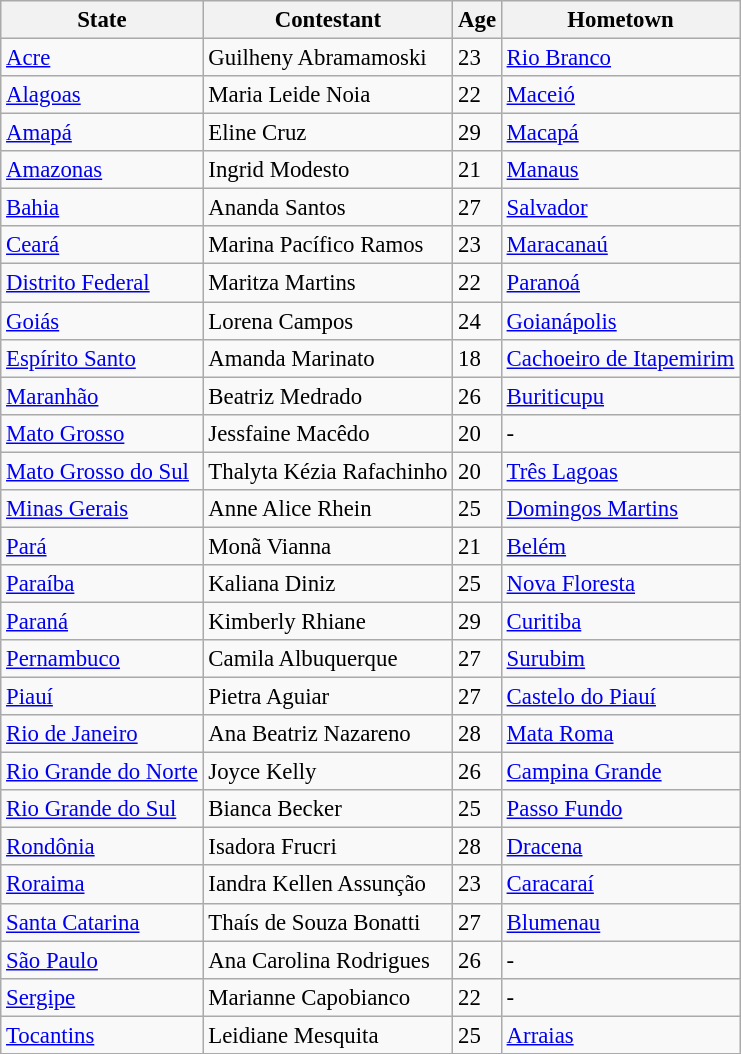<table class="wikitable sortable sticky-header" style="font-size: 95%;">
<tr>
<th>State</th>
<th>Contestant</th>
<th>Age</th>
<th>Hometown</th>
</tr>
<tr>
<td><a href='#'>Acre</a></td>
<td>Guilheny Abramamoski</td>
<td>23</td>
<td><a href='#'>Rio Branco</a></td>
</tr>
<tr>
<td><a href='#'>Alagoas</a></td>
<td>Maria Leide Noia</td>
<td>22</td>
<td><a href='#'>Maceió</a></td>
</tr>
<tr>
<td><a href='#'>Amapá</a></td>
<td>Eline Cruz</td>
<td>29</td>
<td><a href='#'>Macapá</a></td>
</tr>
<tr>
<td><a href='#'>Amazonas</a></td>
<td>Ingrid Modesto</td>
<td>21</td>
<td><a href='#'>Manaus</a></td>
</tr>
<tr>
<td><a href='#'>Bahia</a></td>
<td>Ananda Santos</td>
<td>27</td>
<td><a href='#'>Salvador</a></td>
</tr>
<tr>
<td><a href='#'>Ceará</a></td>
<td>Marina Pacífico Ramos</td>
<td>23</td>
<td><a href='#'>Maracanaú</a></td>
</tr>
<tr>
<td><a href='#'>Distrito Federal</a></td>
<td>Maritza Martins</td>
<td>22</td>
<td><a href='#'>Paranoá</a></td>
</tr>
<tr>
<td><a href='#'>Goiás</a></td>
<td>Lorena Campos</td>
<td>24</td>
<td><a href='#'>Goianápolis</a></td>
</tr>
<tr>
<td><a href='#'>Espírito Santo</a></td>
<td>Amanda Marinato</td>
<td>18</td>
<td><a href='#'>Cachoeiro de Itapemirim</a></td>
</tr>
<tr>
<td><a href='#'>Maranhão</a></td>
<td>Beatriz Medrado</td>
<td>26</td>
<td><a href='#'>Buriticupu</a></td>
</tr>
<tr>
<td><a href='#'>Mato Grosso</a></td>
<td>Jessfaine Macêdo</td>
<td>20</td>
<td>-</td>
</tr>
<tr>
<td><a href='#'>Mato Grosso do Sul</a></td>
<td>Thalyta Kézia Rafachinho</td>
<td>20</td>
<td><a href='#'>Três Lagoas</a></td>
</tr>
<tr>
<td><a href='#'>Minas Gerais</a></td>
<td>Anne Alice Rhein</td>
<td>25</td>
<td><a href='#'>Domingos Martins</a></td>
</tr>
<tr>
<td><a href='#'>Pará</a></td>
<td>Monã Vianna</td>
<td>21</td>
<td><a href='#'>Belém</a></td>
</tr>
<tr>
<td><a href='#'>Paraíba</a></td>
<td>Kaliana Diniz</td>
<td>25</td>
<td><a href='#'>Nova Floresta</a></td>
</tr>
<tr>
<td><a href='#'>Paraná</a></td>
<td>Kimberly Rhiane</td>
<td>29</td>
<td><a href='#'>Curitiba</a></td>
</tr>
<tr>
<td><a href='#'>Pernambuco</a></td>
<td>Camila Albuquerque</td>
<td>27</td>
<td><a href='#'>Surubim</a></td>
</tr>
<tr>
<td><a href='#'>Piauí</a></td>
<td>Pietra Aguiar</td>
<td>27</td>
<td><a href='#'>Castelo do Piauí</a></td>
</tr>
<tr>
<td><a href='#'>Rio de Janeiro</a></td>
<td>Ana Beatriz Nazareno</td>
<td>28</td>
<td><a href='#'>Mata Roma</a></td>
</tr>
<tr>
<td><a href='#'>Rio Grande do Norte</a></td>
<td>Joyce Kelly</td>
<td>26</td>
<td><a href='#'>Campina Grande</a></td>
</tr>
<tr>
<td><a href='#'>Rio Grande do Sul</a></td>
<td>Bianca Becker</td>
<td>25</td>
<td><a href='#'>Passo Fundo</a></td>
</tr>
<tr>
<td><a href='#'>Rondônia</a></td>
<td>Isadora Frucri</td>
<td>28</td>
<td><a href='#'>Dracena</a></td>
</tr>
<tr>
<td><a href='#'>Roraima</a></td>
<td>Iandra Kellen Assunção</td>
<td>23</td>
<td><a href='#'>Caracaraí</a></td>
</tr>
<tr>
<td><a href='#'>Santa Catarina</a></td>
<td>Thaís de Souza Bonatti</td>
<td>27</td>
<td><a href='#'>Blumenau</a></td>
</tr>
<tr>
<td><a href='#'>São Paulo</a></td>
<td>Ana Carolina Rodrigues</td>
<td>26</td>
<td>-</td>
</tr>
<tr>
<td><a href='#'>Sergipe</a></td>
<td>Marianne Capobianco</td>
<td>22</td>
<td>-</td>
</tr>
<tr>
<td><a href='#'>Tocantins</a></td>
<td>Leidiane Mesquita</td>
<td>25</td>
<td><a href='#'>Arraias</a></td>
</tr>
</table>
